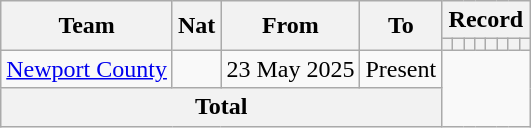<table class="wikitable" style="text-align: center">
<tr>
<th rowspan="2">Team</th>
<th rowspan="2">Nat</th>
<th rowspan="2">From</th>
<th rowspan="2">To</th>
<th colspan="8">Record</th>
</tr>
<tr>
<th></th>
<th></th>
<th></th>
<th></th>
<th></th>
<th></th>
<th></th>
<th></th>
</tr>
<tr>
<td align=left><a href='#'>Newport County</a></td>
<td></td>
<td align=left>23 May 2025</td>
<td align=left>Present<br></td>
</tr>
<tr>
<th colspan="4">Total<br></th>
</tr>
</table>
